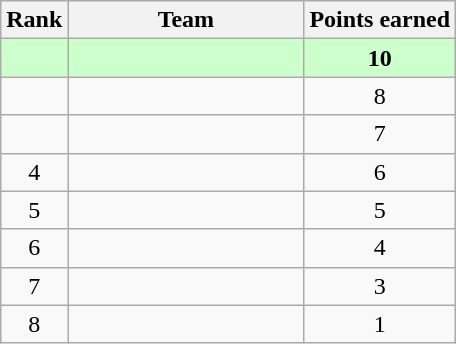<table class="wikitable" style="text-align: center; font-size: 100%;">
<tr>
<th>Rank</th>
<th width=150>Team</th>
<th>Points earned</th>
</tr>
<tr bgcolor="#ccffcc">
<td></td>
<td align=left><strong></strong></td>
<td><strong>10</strong></td>
</tr>
<tr>
<td></td>
<td align=left></td>
<td>8</td>
</tr>
<tr>
<td></td>
<td align=left></td>
<td>7</td>
</tr>
<tr>
<td>4</td>
<td align=left></td>
<td>6</td>
</tr>
<tr>
<td>5</td>
<td align=left></td>
<td>5</td>
</tr>
<tr>
<td>6</td>
<td align=left></td>
<td>4</td>
</tr>
<tr>
<td>7</td>
<td align=left></td>
<td>3</td>
</tr>
<tr>
<td>8</td>
<td align=left></td>
<td>1</td>
</tr>
</table>
